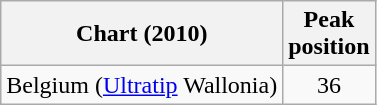<table class="wikitable">
<tr>
<th>Chart (2010)</th>
<th>Peak<br>position</th>
</tr>
<tr>
<td>Belgium (<a href='#'>Ultratip</a> Wallonia)</td>
<td style="text-align:center;">36</td>
</tr>
</table>
